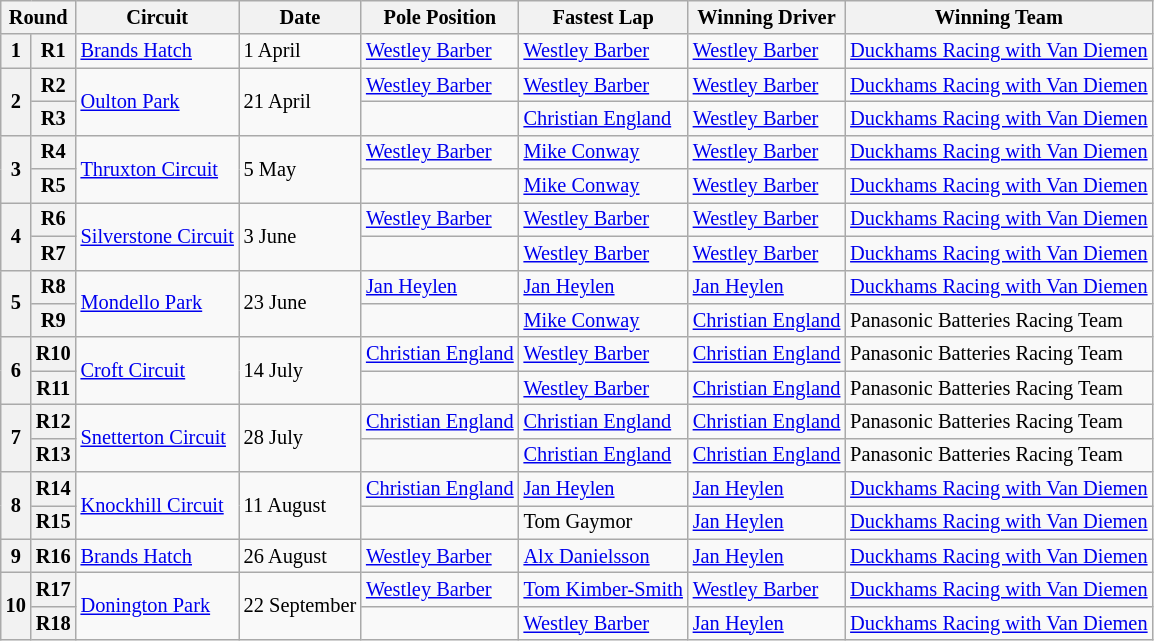<table class="wikitable" style="font-size: 85%">
<tr>
<th colspan=2>Round</th>
<th>Circuit</th>
<th>Date</th>
<th>Pole Position</th>
<th>Fastest Lap</th>
<th>Winning Driver</th>
<th>Winning Team</th>
</tr>
<tr>
<th rowspan=1>1</th>
<th>R1</th>
<td rowspan=1> <a href='#'>Brands Hatch</a></td>
<td rowspan=1>1 April</td>
<td> <a href='#'>Westley Barber</a></td>
<td> <a href='#'>Westley Barber</a></td>
<td> <a href='#'>Westley Barber</a></td>
<td> <a href='#'>Duckhams Racing with Van Diemen</a></td>
</tr>
<tr>
<th rowspan=2>2</th>
<th>R2</th>
<td rowspan=2> <a href='#'>Oulton Park</a></td>
<td rowspan=2>21 April</td>
<td> <a href='#'>Westley Barber</a></td>
<td> <a href='#'>Westley Barber</a></td>
<td> <a href='#'>Westley Barber</a></td>
<td> <a href='#'>Duckhams Racing with Van Diemen</a></td>
</tr>
<tr>
<th>R3</th>
<td></td>
<td> <a href='#'>Christian England</a></td>
<td> <a href='#'>Westley Barber</a></td>
<td> <a href='#'>Duckhams Racing with Van Diemen</a></td>
</tr>
<tr>
<th rowspan=2>3</th>
<th>R4</th>
<td rowspan=2> <a href='#'>Thruxton Circuit</a></td>
<td rowspan=2>5 May</td>
<td> <a href='#'>Westley Barber</a></td>
<td> <a href='#'>Mike Conway</a></td>
<td> <a href='#'>Westley Barber</a></td>
<td> <a href='#'>Duckhams Racing with Van Diemen</a></td>
</tr>
<tr>
<th>R5</th>
<td></td>
<td> <a href='#'>Mike Conway</a></td>
<td> <a href='#'>Westley Barber</a></td>
<td> <a href='#'>Duckhams Racing with Van Diemen</a></td>
</tr>
<tr>
<th rowspan=2>4</th>
<th>R6</th>
<td rowspan=2> <a href='#'>Silverstone Circuit</a></td>
<td rowspan=2>3 June</td>
<td> <a href='#'>Westley Barber</a></td>
<td> <a href='#'>Westley Barber</a></td>
<td> <a href='#'>Westley Barber</a></td>
<td> <a href='#'>Duckhams Racing with Van Diemen</a></td>
</tr>
<tr>
<th>R7</th>
<td></td>
<td> <a href='#'>Westley Barber</a></td>
<td> <a href='#'>Westley Barber</a></td>
<td> <a href='#'>Duckhams Racing with Van Diemen</a></td>
</tr>
<tr>
<th rowspan=2>5</th>
<th>R8</th>
<td rowspan=2> <a href='#'>Mondello Park</a></td>
<td rowspan=2>23 June</td>
<td> <a href='#'>Jan Heylen</a></td>
<td> <a href='#'>Jan Heylen</a></td>
<td> <a href='#'>Jan Heylen</a></td>
<td> <a href='#'>Duckhams Racing with Van Diemen</a></td>
</tr>
<tr>
<th>R9</th>
<td></td>
<td> <a href='#'>Mike Conway</a></td>
<td> <a href='#'>Christian England</a></td>
<td> Panasonic Batteries Racing Team</td>
</tr>
<tr>
<th rowspan=2>6</th>
<th>R10</th>
<td rowspan=2> <a href='#'>Croft Circuit</a></td>
<td rowspan=2>14 July</td>
<td> <a href='#'>Christian England</a></td>
<td> <a href='#'>Westley Barber</a></td>
<td> <a href='#'>Christian England</a></td>
<td> Panasonic Batteries Racing Team</td>
</tr>
<tr>
<th>R11</th>
<td></td>
<td> <a href='#'>Westley Barber</a></td>
<td> <a href='#'>Christian England</a></td>
<td> Panasonic Batteries Racing Team</td>
</tr>
<tr>
<th rowspan=2>7</th>
<th>R12</th>
<td rowspan=2> <a href='#'>Snetterton Circuit</a></td>
<td rowspan=2>28 July</td>
<td> <a href='#'>Christian England</a></td>
<td> <a href='#'>Christian England</a></td>
<td> <a href='#'>Christian England</a></td>
<td> Panasonic Batteries Racing Team</td>
</tr>
<tr>
<th>R13</th>
<td></td>
<td> <a href='#'>Christian England</a></td>
<td> <a href='#'>Christian England</a></td>
<td> Panasonic Batteries Racing Team</td>
</tr>
<tr>
<th rowspan=2>8</th>
<th>R14</th>
<td rowspan=2> <a href='#'>Knockhill Circuit</a></td>
<td rowspan=2>11 August</td>
<td> <a href='#'>Christian England</a></td>
<td> <a href='#'>Jan Heylen</a></td>
<td> <a href='#'>Jan Heylen</a></td>
<td> <a href='#'>Duckhams Racing with Van Diemen</a></td>
</tr>
<tr>
<th>R15</th>
<td></td>
<td> Tom Gaymor</td>
<td> <a href='#'>Jan Heylen</a></td>
<td> <a href='#'>Duckhams Racing with Van Diemen</a></td>
</tr>
<tr>
<th rowspan=1>9</th>
<th>R16</th>
<td rowspan=1> <a href='#'>Brands Hatch</a></td>
<td rowspan=1>26 August</td>
<td> <a href='#'>Westley Barber</a></td>
<td> <a href='#'>Alx Danielsson</a></td>
<td> <a href='#'>Jan Heylen</a></td>
<td> <a href='#'>Duckhams Racing with Van Diemen</a></td>
</tr>
<tr>
<th rowspan=2>10</th>
<th>R17</th>
<td rowspan=2> <a href='#'>Donington Park</a></td>
<td rowspan=2>22 September</td>
<td> <a href='#'>Westley Barber</a></td>
<td> <a href='#'>Tom Kimber-Smith</a></td>
<td> <a href='#'>Westley Barber</a></td>
<td> <a href='#'>Duckhams Racing with Van Diemen</a></td>
</tr>
<tr>
<th>R18</th>
<td></td>
<td> <a href='#'>Westley Barber</a></td>
<td> <a href='#'>Jan Heylen</a></td>
<td> <a href='#'>Duckhams Racing with Van Diemen</a></td>
</tr>
</table>
